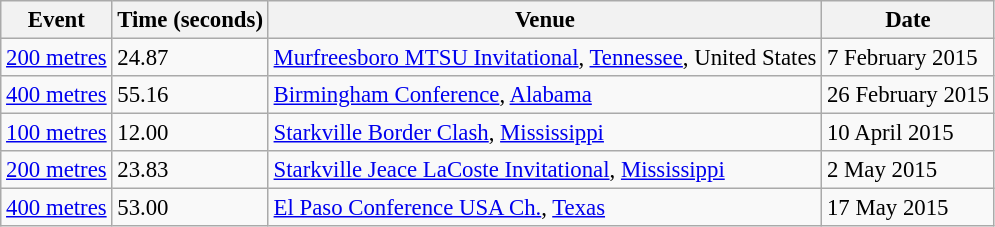<table class="wikitable" style="font-size: 95%;">
<tr>
<th>Event</th>
<th>Time (seconds)</th>
<th>Venue</th>
<th>Date</th>
</tr>
<tr>
<td><a href='#'>200 metres</a></td>
<td>24.87</td>
<td><a href='#'>Murfreesboro MTSU Invitational</a>, <a href='#'>Tennessee</a>, United States</td>
<td>7 February 2015</td>
</tr>
<tr>
<td><a href='#'>400 metres</a></td>
<td>55.16</td>
<td><a href='#'>Birmingham Conference</a>, <a href='#'>Alabama</a></td>
<td>26 February 2015</td>
</tr>
<tr>
<td><a href='#'>100 metres</a></td>
<td>12.00</td>
<td><a href='#'>Starkville Border Clash</a>, <a href='#'>Mississippi</a></td>
<td>10 April 2015</td>
</tr>
<tr>
<td><a href='#'>200 metres</a></td>
<td>23.83</td>
<td><a href='#'>Starkville Jeace LaCoste Invitational</a>, <a href='#'>Mississippi</a></td>
<td>2 May 2015</td>
</tr>
<tr>
<td><a href='#'>400 metres</a></td>
<td>53.00</td>
<td><a href='#'>El Paso Conference USA Ch.</a>, <a href='#'>Texas</a></td>
<td>17 May 2015</td>
</tr>
</table>
